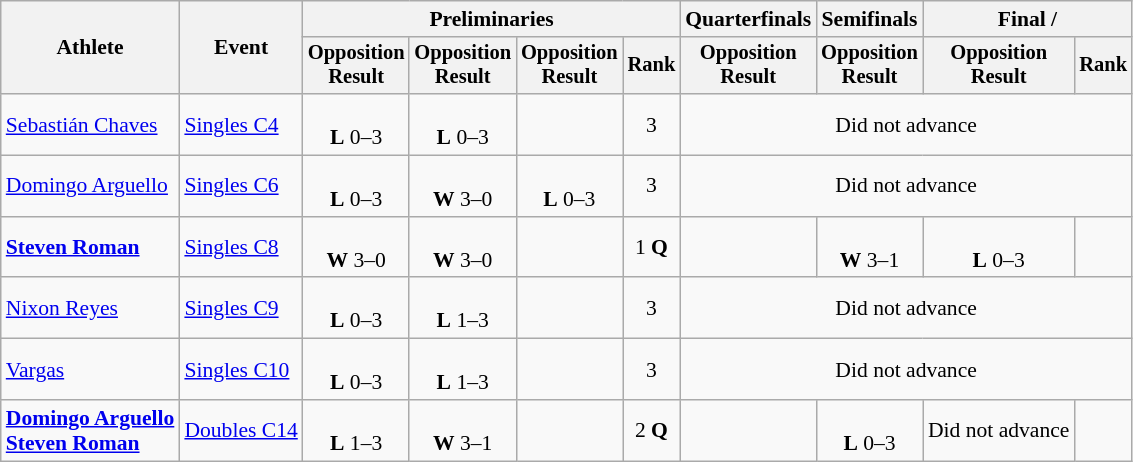<table class=wikitable style="font-size:90%">
<tr>
<th rowspan="2">Athlete</th>
<th rowspan="2">Event</th>
<th colspan="4">Preliminaries</th>
<th>Quarterfinals</th>
<th>Semifinals</th>
<th colspan="2">Final / </th>
</tr>
<tr style="font-size:95%">
<th>Opposition<br>Result</th>
<th>Opposition<br>Result</th>
<th>Opposition<br>Result</th>
<th>Rank</th>
<th>Opposition<br>Result</th>
<th>Opposition<br>Result</th>
<th>Opposition<br>Result</th>
<th>Rank</th>
</tr>
<tr align=center>
<td align=left><a href='#'>Sebastián Chaves</a></td>
<td align=left><a href='#'>Singles C4</a></td>
<td><br><strong>L</strong> 0–3</td>
<td><br><strong>L</strong> 0–3</td>
<td></td>
<td>3</td>
<td colspan=4>Did not advance</td>
</tr>
<tr align=center>
<td align=left><a href='#'>Domingo Arguello</a></td>
<td align=left><a href='#'>Singles C6</a></td>
<td><br><strong>L</strong> 0–3</td>
<td><br><strong>W</strong> 3–0</td>
<td><br><strong>L</strong> 0–3</td>
<td>3</td>
<td colspan=4>Did not advance</td>
</tr>
<tr align=center>
<td align=left><strong><a href='#'>Steven Roman</a></strong></td>
<td align=left><a href='#'>Singles C8</a></td>
<td><br><strong>W</strong> 3–0</td>
<td><br><strong>W</strong> 3–0</td>
<td></td>
<td>1 <strong>Q</strong></td>
<td></td>
<td><br><strong>W</strong> 3–1</td>
<td><br><strong>L</strong> 0–3</td>
<td></td>
</tr>
<tr align=center>
<td align=left><a href='#'>Nixon Reyes</a></td>
<td align=left><a href='#'>Singles C9</a></td>
<td><br><strong>L</strong> 0–3</td>
<td><br><strong>L</strong> 1–3</td>
<td></td>
<td>3</td>
<td colspan=4>Did not advance</td>
</tr>
<tr align=center>
<td align=left><a href='#'> Vargas</a></td>
<td align=left><a href='#'>Singles C10</a></td>
<td><br><strong>L</strong> 0–3</td>
<td><br><strong>L</strong> 1–3</td>
<td></td>
<td>3</td>
<td colspan=4>Did not advance</td>
</tr>
<tr align=center>
<td align=left><strong><a href='#'>Domingo Arguello</a><br><a href='#'>Steven Roman</a></strong></td>
<td align=left><a href='#'>Doubles C14</a></td>
<td><br><strong>L</strong> 1–3</td>
<td><br><strong>W</strong> 3–1</td>
<td></td>
<td>2 <strong>Q</strong></td>
<td></td>
<td><br><strong>L</strong> 0–3</td>
<td>Did not advance</td>
<td></td>
</tr>
</table>
